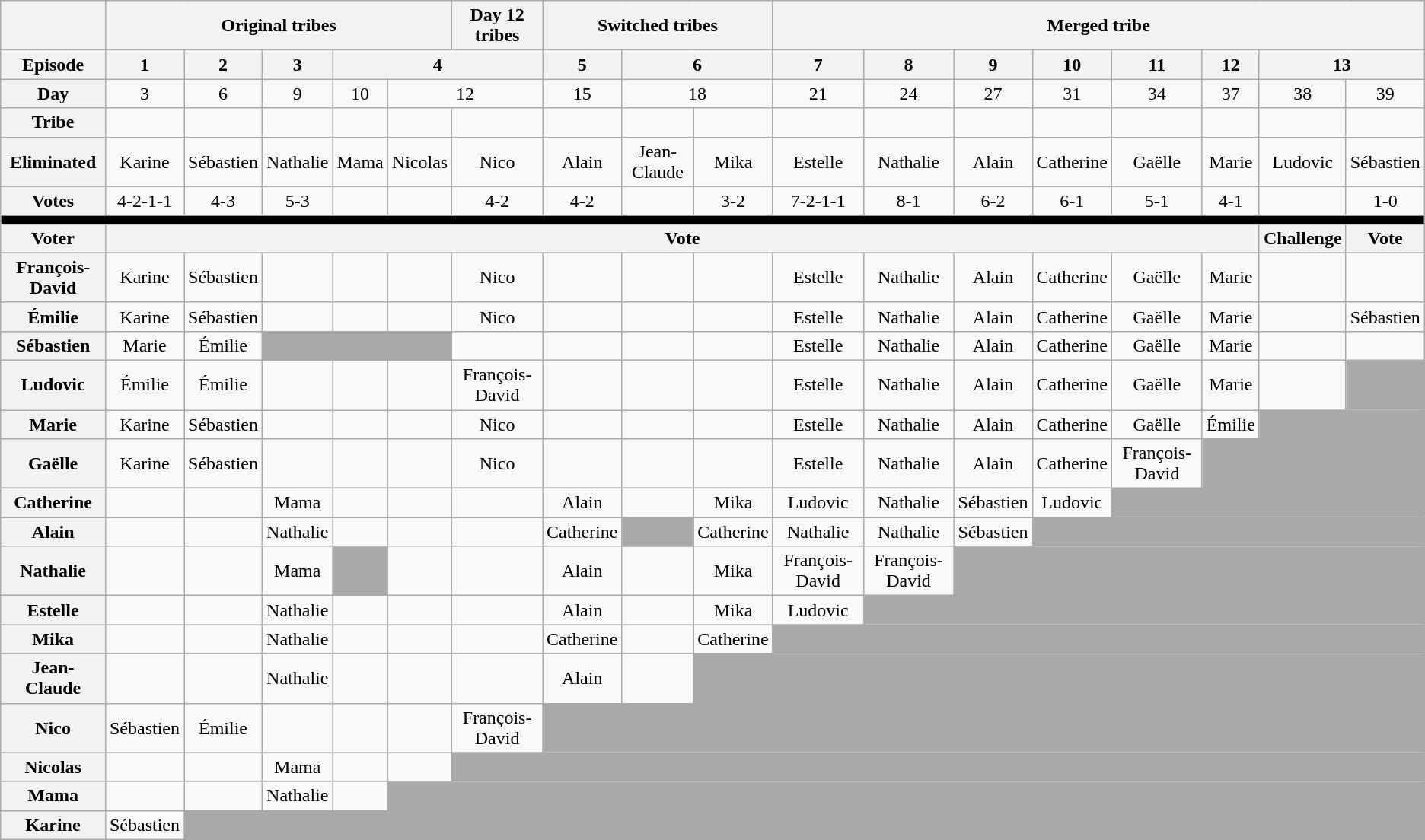<table class="wikitable" style="text-align:center">
<tr>
<th scope="row"></th>
<th colspan="5">Original tribes</th>
<th style="line-height:normal;">Day 12 tribes</th>
<th colspan="3">Switched tribes</th>
<th colspan="100%">Merged tribe</th>
</tr>
<tr>
<th scope="row">Episode</th>
<th>1</th>
<th>2</th>
<th>3</th>
<th colspan="3">4</th>
<th>5</th>
<th colspan="2">6</th>
<th>7</th>
<th>8</th>
<th>9</th>
<th>10</th>
<th>11</th>
<th>12</th>
<th colspan="2">13</th>
</tr>
<tr>
<th scope="row">Day</th>
<td>3</td>
<td>6</td>
<td>9</td>
<td>10</td>
<td colspan="2">12</td>
<td>15</td>
<td colspan="2">18</td>
<td>21</td>
<td>24</td>
<td>27</td>
<td>31</td>
<td>34</td>
<td>37</td>
<td>38</td>
<td>39</td>
</tr>
<tr style="line-height:normal;">
<th scope="row">Tribe</th>
<td></td>
<td></td>
<td></td>
<td></td>
<td></td>
<td></td>
<td></td>
<td></td>
<td></td>
<td></td>
<td></td>
<td></td>
<td></td>
<td></td>
<td></td>
<td></td>
<td></td>
</tr>
<tr style="line-height:normal;">
<th scope="row">Eliminated</th>
<td>Karine</td>
<td>Sébastien</td>
<td>Nathalie</td>
<td>Mama</td>
<td>Nicolas</td>
<td>Nico</td>
<td>Alain</td>
<td>Jean-Claude</td>
<td>Mika</td>
<td>Estelle</td>
<td>Nathalie</td>
<td>Alain</td>
<td>Catherine</td>
<td>Gaëlle</td>
<td>Marie</td>
<td>Ludovic</td>
<td>Sébastien</td>
</tr>
<tr>
<th scope="row">Votes</th>
<td>4-2-1-1</td>
<td>4-3</td>
<td>5-3</td>
<td></td>
<td></td>
<td>4-2</td>
<td>4-2</td>
<td></td>
<td>3-2</td>
<td>7-2-1-1</td>
<td>8-1</td>
<td>6-2</td>
<td>6-1</td>
<td>5-1</td>
<td>4-1</td>
<td></td>
<td>1-0</td>
</tr>
<tr>
<td colspan="100%" style="background:black;"></td>
</tr>
<tr>
<th>Voter</th>
<th colspan="15">Vote</th>
<th>Challenge</th>
<th>Vote</th>
</tr>
<tr style="line-height:normal;">
<th scope="row">François-David</th>
<td>Karine</td>
<td>Sébastien</td>
<td></td>
<td></td>
<td></td>
<td>Nico</td>
<td></td>
<td></td>
<td></td>
<td>Estelle</td>
<td>Nathalie</td>
<td>Alain</td>
<td>Catherine</td>
<td>Gaëlle</td>
<td>Marie</td>
<td></td>
<td></td>
</tr>
<tr>
<th scope="row">Émilie</th>
<td>Karine</td>
<td>Sébastien</td>
<td></td>
<td></td>
<td></td>
<td>Nico</td>
<td></td>
<td></td>
<td></td>
<td>Estelle</td>
<td>Nathalie</td>
<td>Alain</td>
<td>Catherine</td>
<td>Gaëlle</td>
<td>Marie</td>
<td></td>
<td>Sébastien</td>
</tr>
<tr>
<th scope="row">Sébastien</th>
<td>Marie</td>
<td>Émilie</td>
<td colspan="3" style="background:darkgray; border:none;"></td>
<td></td>
<td></td>
<td></td>
<td></td>
<td>Estelle</td>
<td>Nathalie</td>
<td>Alain</td>
<td>Catherine</td>
<td>Gaëlle</td>
<td>Marie</td>
<td></td>
<td></td>
</tr>
<tr style="line-height:normal;">
<th scope="row">Ludovic</th>
<td>Émilie</td>
<td>Émilie</td>
<td></td>
<td></td>
<td></td>
<td>François-David</td>
<td></td>
<td></td>
<td></td>
<td>Estelle</td>
<td>Nathalie</td>
<td>Alain</td>
<td>Catherine</td>
<td>Gaëlle</td>
<td>Marie</td>
<td></td>
<td colspan="100%" style="background:darkgray; border:none;"></td>
</tr>
<tr>
<th scope="row">Marie</th>
<td>Karine</td>
<td>Sébastien</td>
<td></td>
<td></td>
<td></td>
<td>Nico</td>
<td></td>
<td></td>
<td></td>
<td>Estelle</td>
<td>Nathalie</td>
<td>Alain</td>
<td>Catherine</td>
<td>Gaëlle</td>
<td>Émilie</td>
<td colspan="100%" style="background:darkgray; border:none;"></td>
</tr>
<tr style="line-height:normal;">
<th scope="row">Gaëlle</th>
<td>Karine</td>
<td>Sébastien</td>
<td></td>
<td></td>
<td></td>
<td>Nico</td>
<td></td>
<td></td>
<td></td>
<td>Estelle</td>
<td>Nathalie</td>
<td>Alain</td>
<td>Catherine</td>
<td>François-David</td>
<td colspan="100%" style="background:darkgray; border:none;"></td>
</tr>
<tr>
<th scope="row">Catherine</th>
<td></td>
<td></td>
<td>Mama</td>
<td></td>
<td></td>
<td></td>
<td>Alain</td>
<td></td>
<td>Mika</td>
<td>Ludovic</td>
<td>Nathalie</td>
<td>Sébastien</td>
<td>Ludovic</td>
<td colspan="100%" style="background:darkgray; border:none;"></td>
</tr>
<tr>
<th scope="row">Alain</th>
<td></td>
<td></td>
<td>Nathalie</td>
<td></td>
<td></td>
<td></td>
<td>Catherine</td>
<td style="background:darkgray; border:none;"></td>
<td>Catherine</td>
<td>Nathalie</td>
<td>Nathalie</td>
<td>Sébastien</td>
<td colspan="100%" style="background:darkgray; border:none;"></td>
</tr>
<tr style="line-height:normal;">
<th scope="row">Nathalie</th>
<td></td>
<td></td>
<td>Mama</td>
<td style="background:darkgray; border:none;"></td>
<td></td>
<td></td>
<td>Alain</td>
<td></td>
<td>Mika</td>
<td>François-David</td>
<td>François-David</td>
<td colspan="100%" style="background:darkgray; border:none;"></td>
</tr>
<tr>
<th scope="row">Estelle</th>
<td></td>
<td></td>
<td>Nathalie</td>
<td></td>
<td></td>
<td></td>
<td>Alain</td>
<td></td>
<td>Mika</td>
<td>Ludovic</td>
<td colspan="100%" style="background:darkgray; border:none;"></td>
</tr>
<tr>
<th scope="row">Mika</th>
<td></td>
<td></td>
<td>Nathalie</td>
<td></td>
<td></td>
<td></td>
<td>Catherine</td>
<td></td>
<td>Catherine</td>
<td colspan="100%" style="background:darkgray; border:none;"></td>
</tr>
<tr style="line-height:normal;">
<th scope="row">Jean-Claude</th>
<td></td>
<td></td>
<td>Nathalie</td>
<td></td>
<td></td>
<td></td>
<td>Alain</td>
<td></td>
<td colspan="100%" style="background:darkgray; border:none;"></td>
</tr>
<tr style="line-height:normal;">
<th scope="row">Nico</th>
<td>Sébastien</td>
<td>Émilie</td>
<td></td>
<td></td>
<td></td>
<td>François-David</td>
<td colspan="100%" style="background:darkgray; border:none;"></td>
</tr>
<tr>
<th scope="row">Nicolas</th>
<td></td>
<td></td>
<td>Mama</td>
<td></td>
<td></td>
<td colspan="100%" style="background:darkgray; border:none;"></td>
</tr>
<tr>
<th scope="row">Mama</th>
<td></td>
<td></td>
<td>Nathalie</td>
<td></td>
<td colspan="100%" style="background:darkgray; border:none;"></td>
</tr>
<tr>
<th scope="row">Karine</th>
<td>Sébastien</td>
<td colspan="100%" style="background:darkgray; border:none;"></td>
</tr>
</table>
